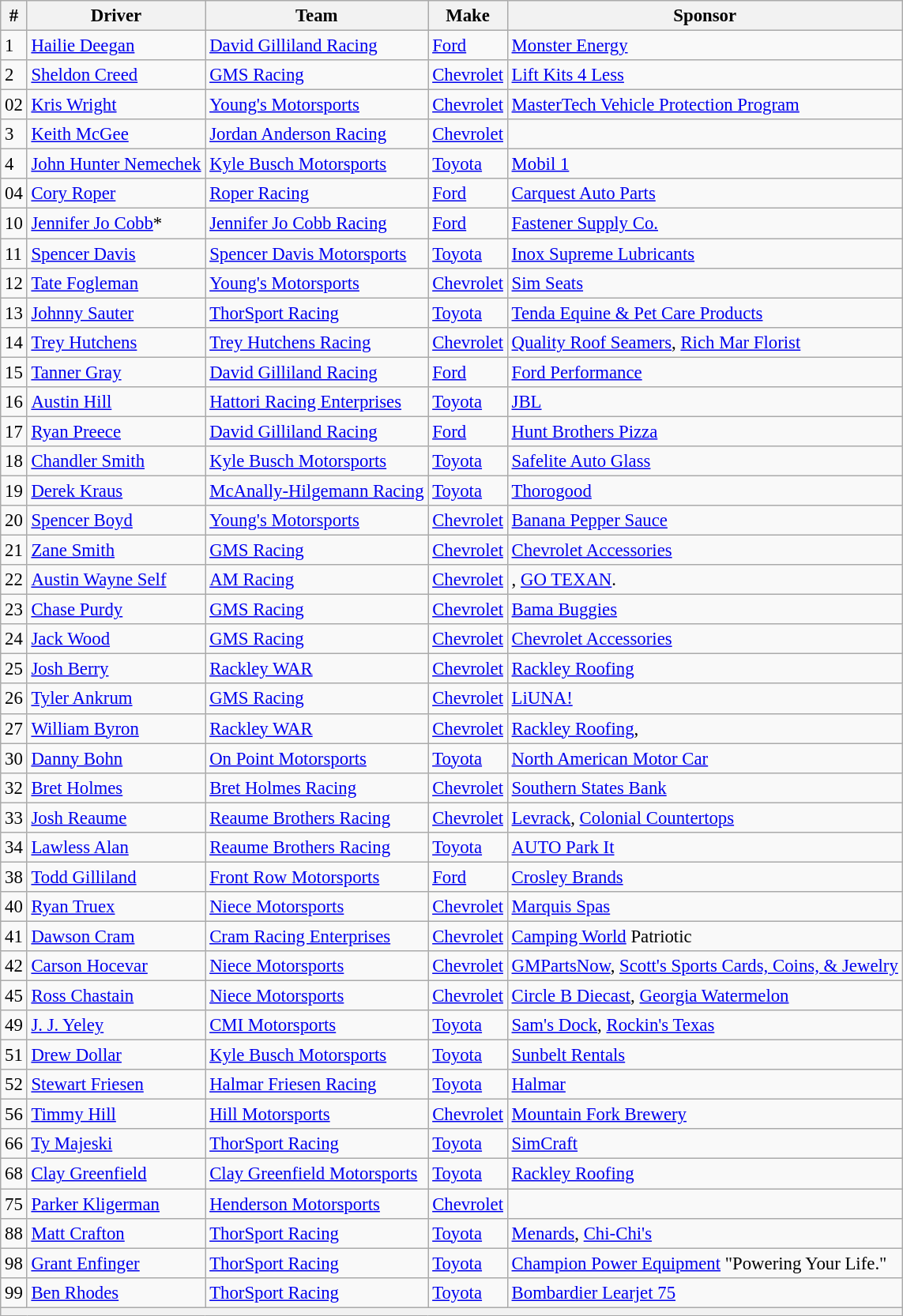<table class="wikitable" style="font-size:95%">
<tr>
<th>#</th>
<th>Driver</th>
<th>Team</th>
<th>Make</th>
<th>Sponsor</th>
</tr>
<tr>
<td>1</td>
<td><a href='#'>Hailie Deegan</a></td>
<td><a href='#'>David Gilliland Racing</a></td>
<td><a href='#'>Ford</a></td>
<td><a href='#'>Monster Energy</a></td>
</tr>
<tr>
<td>2</td>
<td><a href='#'>Sheldon Creed</a></td>
<td><a href='#'>GMS Racing</a></td>
<td><a href='#'>Chevrolet</a></td>
<td><a href='#'>Lift Kits 4 Less</a></td>
</tr>
<tr>
<td>02</td>
<td><a href='#'>Kris Wright</a></td>
<td><a href='#'>Young's Motorsports</a></td>
<td><a href='#'>Chevrolet</a></td>
<td><a href='#'>MasterTech Vehicle Protection Program</a></td>
</tr>
<tr>
<td>3</td>
<td><a href='#'>Keith McGee</a></td>
<td><a href='#'>Jordan Anderson Racing</a></td>
<td><a href='#'>Chevrolet</a></td>
<td></td>
</tr>
<tr>
<td>4</td>
<td><a href='#'>John Hunter Nemechek</a></td>
<td><a href='#'>Kyle Busch Motorsports</a></td>
<td><a href='#'>Toyota</a></td>
<td><a href='#'>Mobil 1</a></td>
</tr>
<tr>
<td>04</td>
<td><a href='#'>Cory Roper</a></td>
<td><a href='#'>Roper Racing</a></td>
<td><a href='#'>Ford</a></td>
<td><a href='#'>Carquest Auto Parts</a></td>
</tr>
<tr>
<td>10</td>
<td><a href='#'>Jennifer Jo Cobb</a>*</td>
<td><a href='#'>Jennifer Jo Cobb Racing</a></td>
<td><a href='#'>Ford</a></td>
<td><a href='#'>Fastener Supply Co.</a></td>
</tr>
<tr>
<td>11</td>
<td><a href='#'>Spencer Davis</a></td>
<td><a href='#'>Spencer Davis Motorsports</a></td>
<td><a href='#'>Toyota</a></td>
<td><a href='#'>Inox Supreme Lubricants</a></td>
</tr>
<tr>
<td>12</td>
<td><a href='#'>Tate Fogleman</a></td>
<td><a href='#'>Young's Motorsports</a></td>
<td><a href='#'>Chevrolet</a></td>
<td><a href='#'>Sim Seats</a></td>
</tr>
<tr>
<td>13</td>
<td><a href='#'>Johnny Sauter</a></td>
<td><a href='#'>ThorSport Racing</a></td>
<td><a href='#'>Toyota</a></td>
<td><a href='#'>Tenda Equine & Pet Care Products</a></td>
</tr>
<tr>
<td>14</td>
<td><a href='#'>Trey Hutchens</a></td>
<td><a href='#'>Trey Hutchens Racing</a></td>
<td><a href='#'>Chevrolet</a></td>
<td><a href='#'>Quality Roof Seamers</a>, <a href='#'>Rich Mar Florist</a></td>
</tr>
<tr>
<td>15</td>
<td><a href='#'>Tanner Gray</a></td>
<td><a href='#'>David Gilliland Racing</a></td>
<td><a href='#'>Ford</a></td>
<td><a href='#'>Ford Performance</a></td>
</tr>
<tr>
<td>16</td>
<td><a href='#'>Austin Hill</a></td>
<td><a href='#'>Hattori Racing Enterprises</a></td>
<td><a href='#'>Toyota</a></td>
<td><a href='#'>JBL</a></td>
</tr>
<tr>
<td>17</td>
<td><a href='#'>Ryan Preece</a></td>
<td><a href='#'>David Gilliland Racing</a></td>
<td><a href='#'>Ford</a></td>
<td><a href='#'>Hunt Brothers Pizza</a></td>
</tr>
<tr>
<td>18</td>
<td><a href='#'>Chandler Smith</a></td>
<td><a href='#'>Kyle Busch Motorsports</a></td>
<td><a href='#'>Toyota</a></td>
<td><a href='#'>Safelite Auto Glass</a></td>
</tr>
<tr>
<td>19</td>
<td><a href='#'>Derek Kraus</a></td>
<td><a href='#'>McAnally-Hilgemann Racing</a></td>
<td><a href='#'>Toyota</a></td>
<td><a href='#'>Thorogood</a></td>
</tr>
<tr>
<td>20</td>
<td><a href='#'>Spencer Boyd</a></td>
<td><a href='#'>Young's Motorsports</a></td>
<td><a href='#'>Chevrolet</a></td>
<td><a href='#'>Banana Pepper Sauce</a></td>
</tr>
<tr>
<td>21</td>
<td><a href='#'>Zane Smith</a></td>
<td><a href='#'>GMS Racing</a></td>
<td><a href='#'>Chevrolet</a></td>
<td><a href='#'>Chevrolet Accessories</a></td>
</tr>
<tr>
<td>22</td>
<td><a href='#'>Austin Wayne Self</a></td>
<td><a href='#'>AM Racing</a></td>
<td><a href='#'>Chevrolet</a></td>
<td>, <a href='#'>GO TEXAN</a>.</td>
</tr>
<tr>
<td>23</td>
<td><a href='#'>Chase Purdy</a></td>
<td><a href='#'>GMS Racing</a></td>
<td><a href='#'>Chevrolet</a></td>
<td><a href='#'>Bama Buggies</a></td>
</tr>
<tr>
<td>24</td>
<td><a href='#'>Jack Wood</a></td>
<td><a href='#'>GMS Racing</a></td>
<td><a href='#'>Chevrolet</a></td>
<td><a href='#'>Chevrolet Accessories</a></td>
</tr>
<tr>
<td>25</td>
<td><a href='#'>Josh Berry</a></td>
<td><a href='#'>Rackley WAR</a></td>
<td><a href='#'>Chevrolet</a></td>
<td><a href='#'>Rackley Roofing</a></td>
</tr>
<tr>
<td>26</td>
<td><a href='#'>Tyler Ankrum</a></td>
<td><a href='#'>GMS Racing</a></td>
<td><a href='#'>Chevrolet</a></td>
<td><a href='#'>LiUNA!</a></td>
</tr>
<tr>
<td>27</td>
<td><a href='#'>William Byron</a></td>
<td><a href='#'>Rackley WAR</a></td>
<td><a href='#'>Chevrolet</a></td>
<td><a href='#'>Rackley Roofing</a>, </td>
</tr>
<tr>
<td>30</td>
<td><a href='#'>Danny Bohn</a></td>
<td><a href='#'>On Point Motorsports</a></td>
<td><a href='#'>Toyota</a></td>
<td><a href='#'>North American Motor Car</a></td>
</tr>
<tr>
<td>32</td>
<td><a href='#'>Bret Holmes</a></td>
<td><a href='#'>Bret Holmes Racing</a></td>
<td><a href='#'>Chevrolet</a></td>
<td><a href='#'>Southern States Bank</a></td>
</tr>
<tr>
<td>33</td>
<td><a href='#'>Josh Reaume</a></td>
<td><a href='#'>Reaume Brothers Racing</a></td>
<td><a href='#'>Chevrolet</a></td>
<td><a href='#'>Levrack</a>, <a href='#'>Colonial Countertops</a></td>
</tr>
<tr>
<td>34</td>
<td><a href='#'>Lawless Alan</a></td>
<td><a href='#'>Reaume Brothers Racing</a></td>
<td><a href='#'>Toyota</a></td>
<td><a href='#'>AUTO Park It</a></td>
</tr>
<tr>
<td>38</td>
<td><a href='#'>Todd Gilliland</a></td>
<td><a href='#'>Front Row Motorsports</a></td>
<td><a href='#'>Ford</a></td>
<td><a href='#'>Crosley Brands</a></td>
</tr>
<tr>
<td>40</td>
<td><a href='#'>Ryan Truex</a></td>
<td><a href='#'>Niece Motorsports</a></td>
<td><a href='#'>Chevrolet</a></td>
<td><a href='#'>Marquis Spas</a></td>
</tr>
<tr>
<td>41</td>
<td><a href='#'>Dawson Cram</a></td>
<td><a href='#'>Cram Racing Enterprises</a></td>
<td><a href='#'>Chevrolet</a></td>
<td><a href='#'>Camping World</a> Patriotic</td>
</tr>
<tr>
<td>42</td>
<td><a href='#'>Carson Hocevar</a></td>
<td><a href='#'>Niece Motorsports</a></td>
<td><a href='#'>Chevrolet</a></td>
<td><a href='#'>GMPartsNow</a>, <a href='#'>Scott's Sports Cards, Coins, & Jewelry</a></td>
</tr>
<tr>
<td>45</td>
<td><a href='#'>Ross Chastain</a></td>
<td><a href='#'>Niece Motorsports</a></td>
<td><a href='#'>Chevrolet</a></td>
<td><a href='#'>Circle B Diecast</a>, <a href='#'>Georgia Watermelon</a></td>
</tr>
<tr>
<td>49</td>
<td><a href='#'>J. J. Yeley</a></td>
<td><a href='#'>CMI Motorsports</a></td>
<td><a href='#'>Toyota</a></td>
<td><a href='#'>Sam's Dock</a>, <a href='#'>Rockin's Texas</a></td>
</tr>
<tr>
<td>51</td>
<td><a href='#'>Drew Dollar</a></td>
<td><a href='#'>Kyle Busch Motorsports</a></td>
<td><a href='#'>Toyota</a></td>
<td><a href='#'>Sunbelt Rentals</a></td>
</tr>
<tr>
<td>52</td>
<td><a href='#'>Stewart Friesen</a></td>
<td><a href='#'>Halmar Friesen Racing</a></td>
<td><a href='#'>Toyota</a></td>
<td><a href='#'>Halmar</a></td>
</tr>
<tr>
<td>56</td>
<td><a href='#'>Timmy Hill</a></td>
<td><a href='#'>Hill Motorsports</a></td>
<td><a href='#'>Chevrolet</a></td>
<td><a href='#'>Mountain Fork Brewery</a></td>
</tr>
<tr>
<td>66</td>
<td><a href='#'>Ty Majeski</a></td>
<td><a href='#'>ThorSport Racing</a></td>
<td><a href='#'>Toyota</a></td>
<td><a href='#'>SimCraft</a></td>
</tr>
<tr>
<td>68</td>
<td><a href='#'>Clay Greenfield</a></td>
<td><a href='#'>Clay Greenfield Motorsports</a></td>
<td><a href='#'>Toyota</a></td>
<td><a href='#'>Rackley Roofing</a></td>
</tr>
<tr>
<td>75</td>
<td><a href='#'>Parker Kligerman</a></td>
<td><a href='#'>Henderson Motorsports</a></td>
<td><a href='#'>Chevrolet</a></td>
<td></td>
</tr>
<tr>
<td>88</td>
<td><a href='#'>Matt Crafton</a></td>
<td><a href='#'>ThorSport Racing</a></td>
<td><a href='#'>Toyota</a></td>
<td><a href='#'>Menards</a>, <a href='#'>Chi-Chi's</a></td>
</tr>
<tr>
<td>98</td>
<td><a href='#'>Grant Enfinger</a></td>
<td><a href='#'>ThorSport Racing</a></td>
<td><a href='#'>Toyota</a></td>
<td><a href='#'>Champion Power Equipment</a> "Powering Your Life."</td>
</tr>
<tr>
<td>99</td>
<td><a href='#'>Ben Rhodes</a></td>
<td><a href='#'>ThorSport Racing</a></td>
<td><a href='#'>Toyota</a></td>
<td><a href='#'>Bombardier Learjet 75</a></td>
</tr>
<tr>
<th colspan="5"></th>
</tr>
</table>
